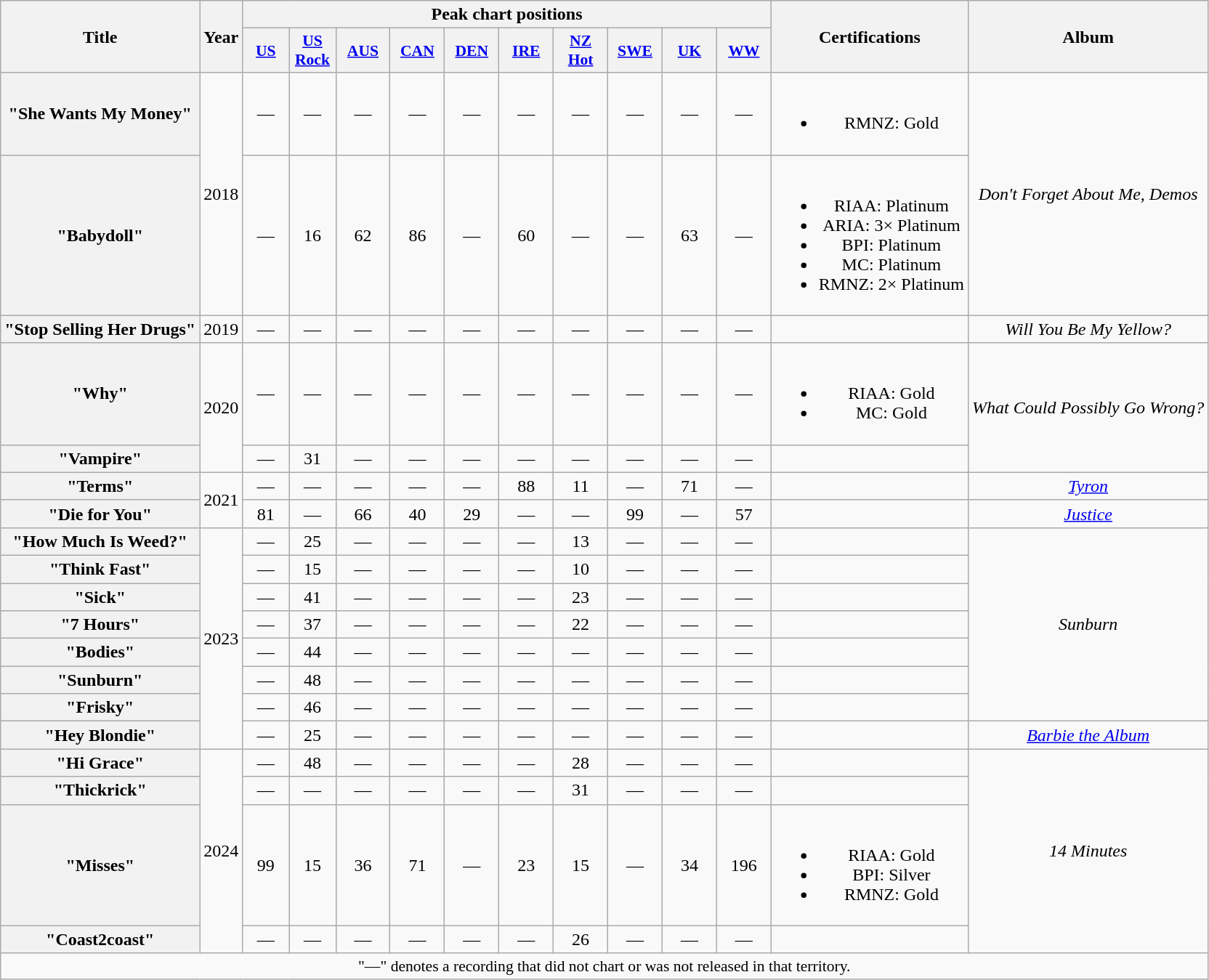<table class="wikitable plainrowheaders" style="text-align:center">
<tr>
<th scope="col" rowspan="2">Title</th>
<th scope="col" rowspan="2">Year</th>
<th scope="col" colspan="10">Peak chart positions</th>
<th scope="col" rowspan="2">Certifications</th>
<th scope="col" rowspan="2">Album</th>
</tr>
<tr>
<th scope="col" style="width:2.5em;font-size:90%;"><a href='#'>US</a><br></th>
<th scope="col" style="width:2.5em;font-size:90%;"><a href='#'>US<br>Rock</a><br></th>
<th scope="col" style="width:3em;font-size:90%;"><a href='#'>AUS</a><br></th>
<th scope="col" style="width:3em;font-size:90%;"><a href='#'>CAN</a><br></th>
<th scope="col" style="width:3em;font-size:90%;"><a href='#'>DEN</a><br></th>
<th scope="col" style="width:3em;font-size:90%;"><a href='#'>IRE</a><br></th>
<th scope="col" style="width:3em;font-size:90%;"><a href='#'>NZ<br>Hot</a><br></th>
<th scope="col" style="width:3em;font-size:90%;"><a href='#'>SWE</a><br></th>
<th scope="col" style="width:3em;font-size:90%;"><a href='#'>UK</a><br></th>
<th scope="col" style="width:3em;font-size:90%;"><a href='#'>WW</a><br></th>
</tr>
<tr>
<th scope="row">"She Wants My Money"</th>
<td rowspan="2">2018</td>
<td>—</td>
<td>—</td>
<td>—</td>
<td>—</td>
<td>—</td>
<td>—</td>
<td>—</td>
<td>—</td>
<td>—</td>
<td>—</td>
<td><br><ul><li>RMNZ: Gold</li></ul></td>
<td rowspan="2"><em>Don't Forget About Me, Demos</em></td>
</tr>
<tr>
<th scope="row">"Babydoll"</th>
<td>—</td>
<td>16</td>
<td>62</td>
<td>86</td>
<td>—</td>
<td>60</td>
<td>—</td>
<td>—</td>
<td>63</td>
<td>—</td>
<td><br><ul><li>RIAA: Platinum</li><li>ARIA: 3× Platinum</li><li>BPI: Platinum</li><li>MC: Platinum</li><li>RMNZ: 2× Platinum</li></ul></td>
</tr>
<tr>
<th scope="row">"Stop Selling Her Drugs"<br></th>
<td>2019</td>
<td>—</td>
<td>—</td>
<td>—</td>
<td>—</td>
<td>—</td>
<td>—</td>
<td>—</td>
<td>—</td>
<td>—</td>
<td>—</td>
<td></td>
<td><em>Will You Be My Yellow?</em></td>
</tr>
<tr>
<th scope="row">"Why"</th>
<td rowspan="2">2020</td>
<td>—</td>
<td>—</td>
<td>—</td>
<td>—</td>
<td>—</td>
<td>—</td>
<td>—</td>
<td>—</td>
<td>—</td>
<td>—</td>
<td><br><ul><li>RIAA: Gold</li><li>MC: Gold</li></ul></td>
<td rowspan="2"><em>What Could Possibly Go Wrong?</em></td>
</tr>
<tr>
<th scope="row">"Vampire"</th>
<td>—</td>
<td>31</td>
<td>—</td>
<td>—</td>
<td>—</td>
<td>—</td>
<td>—</td>
<td>—</td>
<td>—</td>
<td>—</td>
<td></td>
</tr>
<tr>
<th scope="row">"Terms"<br></th>
<td rowspan="2">2021</td>
<td>—</td>
<td>—</td>
<td>—</td>
<td>—</td>
<td>—</td>
<td>88</td>
<td>11</td>
<td>—</td>
<td>71</td>
<td>—</td>
<td></td>
<td><em><a href='#'>Tyron</a></em></td>
</tr>
<tr>
<th scope="row">"Die for You"<br></th>
<td>81</td>
<td>—</td>
<td>66</td>
<td>40</td>
<td>29</td>
<td>—</td>
<td>—</td>
<td>99</td>
<td>—</td>
<td>57</td>
<td></td>
<td><em><a href='#'>Justice</a></em></td>
</tr>
<tr>
<th scope="row">"How Much Is Weed?"</th>
<td rowspan="8">2023</td>
<td>—</td>
<td>25</td>
<td>—</td>
<td>—</td>
<td>—</td>
<td>—</td>
<td>13</td>
<td>—</td>
<td>—</td>
<td>—</td>
<td></td>
<td rowspan="7"><em>Sunburn</em></td>
</tr>
<tr>
<th scope="row">"Think Fast"<br></th>
<td>—</td>
<td>15</td>
<td>—</td>
<td>—</td>
<td>—</td>
<td>—</td>
<td>10</td>
<td>—</td>
<td>—</td>
<td>—</td>
<td></td>
</tr>
<tr>
<th scope="row">"Sick"</th>
<td>—</td>
<td>41</td>
<td>—</td>
<td>—</td>
<td>—</td>
<td>—</td>
<td>23</td>
<td>—</td>
<td>—</td>
<td>—</td>
<td></td>
</tr>
<tr>
<th scope="row">"7 Hours"</th>
<td>—</td>
<td>37</td>
<td>—</td>
<td>—</td>
<td>—</td>
<td>—</td>
<td>22</td>
<td>—</td>
<td>—</td>
<td>—</td>
<td></td>
</tr>
<tr>
<th scope="row">"Bodies"</th>
<td>—</td>
<td>44</td>
<td>—</td>
<td>—</td>
<td>—</td>
<td>—</td>
<td>—</td>
<td>—</td>
<td>—</td>
<td>—</td>
<td></td>
</tr>
<tr>
<th scope="row">"Sunburn"</th>
<td>—</td>
<td>48</td>
<td>—</td>
<td>—</td>
<td>—</td>
<td>—</td>
<td>—</td>
<td>—</td>
<td>—</td>
<td>—</td>
<td></td>
</tr>
<tr>
<th scope="row">"Frisky"</th>
<td>—</td>
<td>46</td>
<td>—</td>
<td>—</td>
<td>—</td>
<td>—</td>
<td>—</td>
<td>—</td>
<td>—</td>
<td>—</td>
<td></td>
</tr>
<tr>
<th scope="row">"Hey Blondie"</th>
<td>—</td>
<td>25</td>
<td>—</td>
<td>—</td>
<td>—</td>
<td>—</td>
<td>—</td>
<td>—</td>
<td>—</td>
<td>—</td>
<td></td>
<td><em><a href='#'>Barbie the Album</a></em></td>
</tr>
<tr>
<th scope="row">"Hi Grace"</th>
<td rowspan="4">2024</td>
<td>—</td>
<td>48</td>
<td>—</td>
<td>—</td>
<td>—</td>
<td>—</td>
<td>28</td>
<td>—</td>
<td>—</td>
<td>—</td>
<td></td>
<td rowspan="4"><em>14 Minutes</em></td>
</tr>
<tr>
<th scope="row">"Thickrick"</th>
<td>—</td>
<td>—</td>
<td>—</td>
<td>—</td>
<td>—</td>
<td>—</td>
<td>31</td>
<td>—</td>
<td>—</td>
<td>—</td>
<td></td>
</tr>
<tr>
<th scope="row">"Misses"</th>
<td>99</td>
<td>15</td>
<td>36</td>
<td>71</td>
<td>—</td>
<td>23</td>
<td>15</td>
<td>—</td>
<td>34</td>
<td>196</td>
<td><br><ul><li>RIAA: Gold</li><li>BPI: Silver</li><li>RMNZ: Gold</li></ul></td>
</tr>
<tr>
<th scope="row">"Coast2coast"</th>
<td>—</td>
<td>—</td>
<td>—</td>
<td>—</td>
<td>—</td>
<td>—</td>
<td>26</td>
<td>—</td>
<td>—</td>
<td>—</td>
<td></td>
</tr>
<tr>
<td colspan="15" style="font-size:90%">"—" denotes a recording that did not chart or was not released in that territory.</td>
</tr>
</table>
